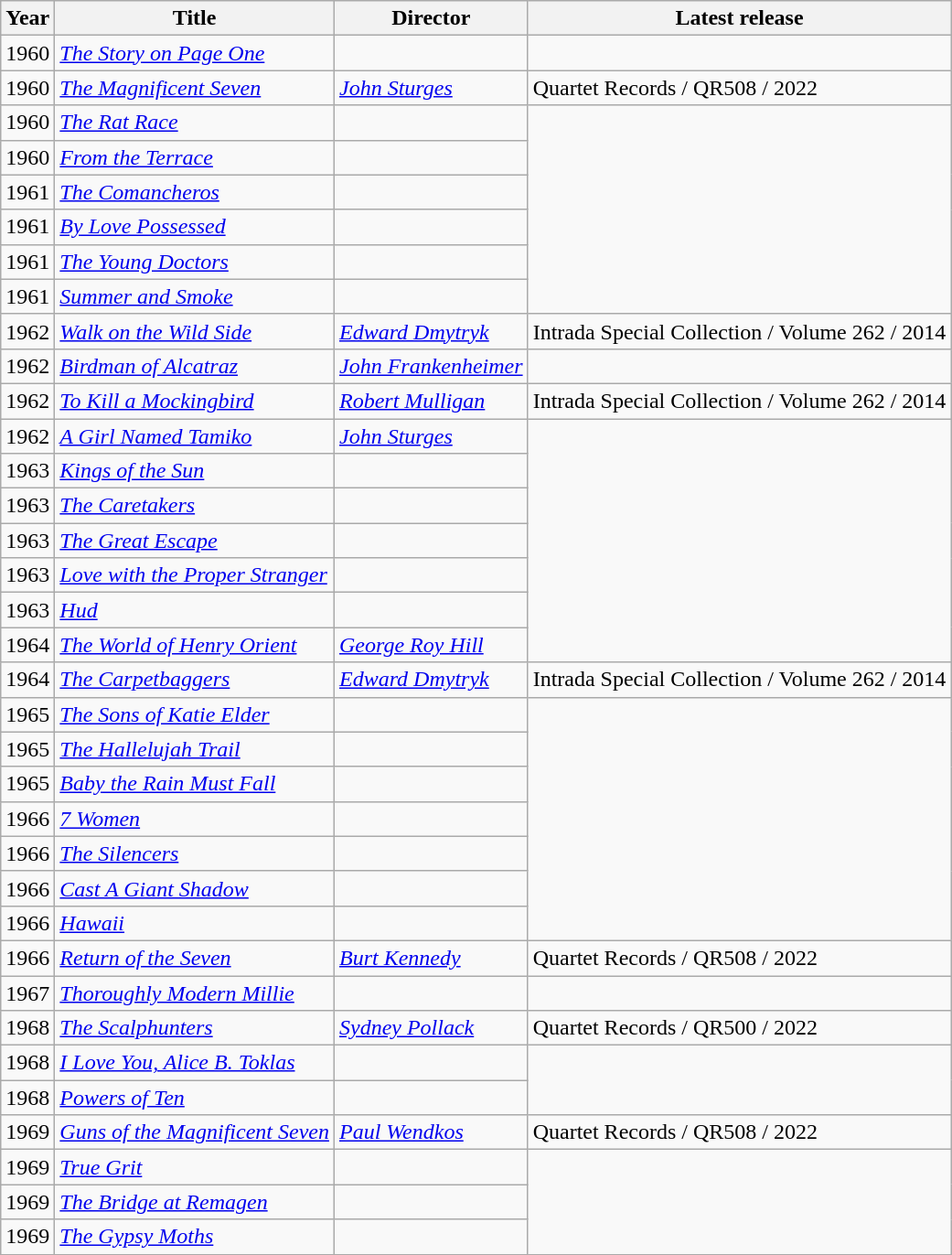<table class="wikitable unsortable">
<tr>
<th>Year</th>
<th>Title</th>
<th>Director</th>
<th>Latest release</th>
</tr>
<tr>
<td>1960</td>
<td><em><a href='#'>The Story on Page One</a></em></td>
<td></td>
</tr>
<tr>
<td>1960</td>
<td><em><a href='#'>The Magnificent Seven</a></em></td>
<td><em><a href='#'>John Sturges</a></em></td>
<td>Quartet Records / QR508 / 2022</td>
</tr>
<tr>
<td>1960</td>
<td><em><a href='#'>The Rat Race</a></em></td>
<td></td>
</tr>
<tr>
<td>1960</td>
<td><em><a href='#'>From the Terrace</a></em></td>
<td></td>
</tr>
<tr>
<td>1961</td>
<td><em><a href='#'>The Comancheros</a></em></td>
<td></td>
</tr>
<tr>
<td>1961</td>
<td><em><a href='#'>By Love Possessed</a></em></td>
<td></td>
</tr>
<tr>
<td>1961</td>
<td><em><a href='#'>The Young Doctors</a></em></td>
<td></td>
</tr>
<tr>
<td>1961</td>
<td><em><a href='#'>Summer and Smoke</a></em></td>
<td></td>
</tr>
<tr>
<td>1962</td>
<td><em><a href='#'>Walk on the Wild Side</a></em></td>
<td><em><a href='#'>Edward Dmytryk</a></em></td>
<td>Intrada Special Collection / Volume 262 / 2014</td>
</tr>
<tr>
<td>1962</td>
<td><em><a href='#'>Birdman of Alcatraz</a></em></td>
<td><em><a href='#'>John Frankenheimer</a></em></td>
</tr>
<tr>
<td>1962</td>
<td><em><a href='#'>To Kill a Mockingbird</a></em></td>
<td><em><a href='#'>Robert Mulligan</a></em></td>
<td>Intrada Special Collection / Volume 262 / 2014</td>
</tr>
<tr>
<td>1962</td>
<td><em><a href='#'>A Girl Named Tamiko</a></em></td>
<td><em><a href='#'>John Sturges</a></em></td>
</tr>
<tr>
<td>1963</td>
<td><em><a href='#'>Kings of the Sun</a></em></td>
<td></td>
</tr>
<tr>
<td>1963</td>
<td><em><a href='#'>The Caretakers</a></em></td>
<td></td>
</tr>
<tr>
<td>1963</td>
<td><em><a href='#'>The Great Escape</a></em></td>
<td></td>
</tr>
<tr>
<td>1963</td>
<td><em><a href='#'>Love with the Proper Stranger</a></em></td>
<td></td>
</tr>
<tr>
<td>1963</td>
<td><em><a href='#'>Hud</a></em></td>
<td></td>
</tr>
<tr>
<td>1964</td>
<td><em><a href='#'>The World of Henry Orient</a></em></td>
<td><em><a href='#'>George Roy Hill</a></em></td>
</tr>
<tr>
<td>1964</td>
<td><em><a href='#'>The Carpetbaggers</a></em></td>
<td><em><a href='#'>Edward Dmytryk</a></em></td>
<td>Intrada Special Collection / Volume 262 / 2014</td>
</tr>
<tr>
<td>1965</td>
<td><em><a href='#'>The Sons of Katie Elder</a></em></td>
<td></td>
</tr>
<tr>
<td>1965</td>
<td><em><a href='#'>The Hallelujah Trail</a></em></td>
<td></td>
</tr>
<tr>
<td>1965</td>
<td><em><a href='#'>Baby the Rain Must Fall</a></em></td>
<td></td>
</tr>
<tr>
<td>1966</td>
<td><em><a href='#'>7 Women</a></em></td>
<td></td>
</tr>
<tr>
<td>1966</td>
<td><em><a href='#'>The Silencers</a></em></td>
<td></td>
</tr>
<tr>
<td>1966</td>
<td><em><a href='#'>Cast A Giant Shadow</a></em></td>
<td></td>
</tr>
<tr>
<td>1966</td>
<td><em><a href='#'>Hawaii</a></em></td>
<td></td>
</tr>
<tr>
<td>1966</td>
<td><em><a href='#'>Return of the Seven</a></em></td>
<td><em><a href='#'>Burt Kennedy</a></em></td>
<td>Quartet Records / QR508 / 2022</td>
</tr>
<tr>
<td>1967</td>
<td><em><a href='#'>Thoroughly Modern Millie</a></em></td>
<td></td>
</tr>
<tr>
<td>1968</td>
<td><em><a href='#'>The Scalphunters</a></em></td>
<td><em><a href='#'>Sydney Pollack</a></em></td>
<td>Quartet Records / QR500 / 2022</td>
</tr>
<tr>
<td>1968</td>
<td><em><a href='#'>I Love You, Alice B. Toklas</a></em></td>
<td></td>
</tr>
<tr>
<td>1968</td>
<td><em><a href='#'>Powers of Ten</a></em></td>
<td></td>
</tr>
<tr>
<td>1969</td>
<td><em><a href='#'>Guns of the Magnificent Seven</a></em></td>
<td><em><a href='#'>Paul Wendkos</a></em></td>
<td>Quartet Records / QR508 / 2022</td>
</tr>
<tr>
<td>1969</td>
<td><em><a href='#'>True Grit</a></em></td>
<td></td>
</tr>
<tr>
<td>1969</td>
<td><em><a href='#'>The Bridge at Remagen</a></em></td>
<td></td>
</tr>
<tr>
<td>1969</td>
<td><em><a href='#'>The Gypsy Moths</a></em></td>
<td></td>
</tr>
<tr>
</tr>
</table>
